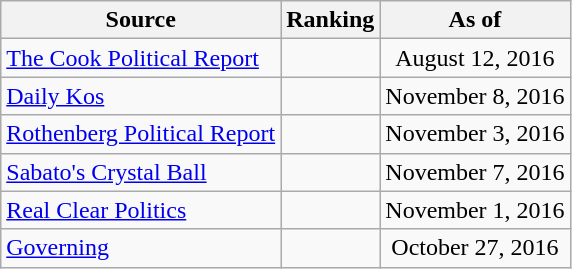<table class="wikitable" style="text-align:center">
<tr>
<th>Source</th>
<th>Ranking</th>
<th>As of</th>
</tr>
<tr>
<td align=left><a href='#'>The Cook Political Report</a></td>
<td></td>
<td>August 12, 2016</td>
</tr>
<tr>
<td align=left><a href='#'>Daily Kos</a></td>
<td></td>
<td>November 8, 2016</td>
</tr>
<tr>
<td align=left><a href='#'>Rothenberg Political Report</a></td>
<td></td>
<td>November 3, 2016</td>
</tr>
<tr>
<td align=left><a href='#'>Sabato's Crystal Ball</a></td>
<td></td>
<td>November 7, 2016</td>
</tr>
<tr>
<td align=left><a href='#'>Real Clear Politics</a></td>
<td></td>
<td>November 1, 2016</td>
</tr>
<tr>
<td align=left><a href='#'>Governing</a></td>
<td></td>
<td>October 27, 2016</td>
</tr>
</table>
